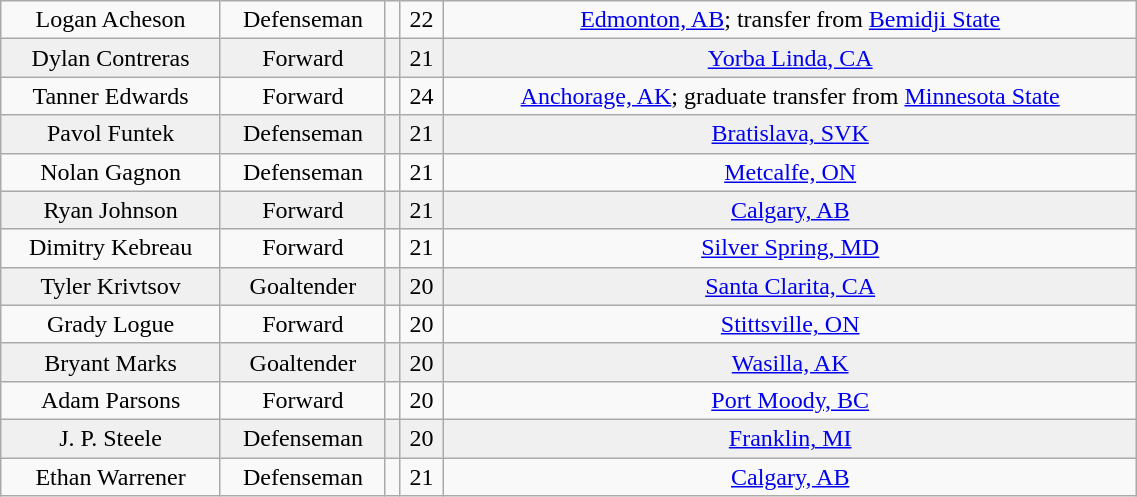<table class="wikitable" width="60%">
<tr align="center" bgcolor="">
<td>Logan Acheson</td>
<td>Defenseman</td>
<td></td>
<td>22</td>
<td><a href='#'>Edmonton, AB</a>; transfer from <a href='#'>Bemidji State</a></td>
</tr>
<tr align="center" bgcolor="f0f0f0">
<td>Dylan Contreras</td>
<td>Forward</td>
<td></td>
<td>21</td>
<td><a href='#'>Yorba Linda, CA</a></td>
</tr>
<tr align="center" bgcolor="">
<td>Tanner Edwards</td>
<td>Forward</td>
<td></td>
<td>24</td>
<td><a href='#'>Anchorage, AK</a>; graduate transfer from <a href='#'>Minnesota State</a></td>
</tr>
<tr align="center" bgcolor="f0f0f0">
<td>Pavol Funtek</td>
<td>Defenseman</td>
<td></td>
<td>21</td>
<td><a href='#'>Bratislava, SVK</a></td>
</tr>
<tr align="center" bgcolor="">
<td>Nolan Gagnon</td>
<td>Defenseman</td>
<td></td>
<td>21</td>
<td><a href='#'>Metcalfe, ON</a></td>
</tr>
<tr align="center" bgcolor="f0f0f0">
<td>Ryan Johnson</td>
<td>Forward</td>
<td></td>
<td>21</td>
<td><a href='#'>Calgary, AB</a></td>
</tr>
<tr align="center" bgcolor="">
<td>Dimitry Kebreau</td>
<td>Forward</td>
<td></td>
<td>21</td>
<td><a href='#'>Silver Spring, MD</a></td>
</tr>
<tr align="center" bgcolor="f0f0f0">
<td>Tyler Krivtsov</td>
<td>Goaltender</td>
<td></td>
<td>20</td>
<td><a href='#'>Santa Clarita, CA</a></td>
</tr>
<tr align="center" bgcolor="">
<td>Grady Logue</td>
<td>Forward</td>
<td></td>
<td>20</td>
<td><a href='#'>Stittsville, ON</a></td>
</tr>
<tr align="center" bgcolor="f0f0f0">
<td>Bryant Marks</td>
<td>Goaltender</td>
<td></td>
<td>20</td>
<td><a href='#'>Wasilla, AK</a></td>
</tr>
<tr align="center" bgcolor="">
<td>Adam Parsons</td>
<td>Forward</td>
<td></td>
<td>20</td>
<td><a href='#'>Port Moody, BC</a></td>
</tr>
<tr align="center" bgcolor="f0f0f0">
<td>J. P. Steele</td>
<td>Defenseman</td>
<td></td>
<td>20</td>
<td><a href='#'>Franklin, MI</a></td>
</tr>
<tr align="center" bgcolor="">
<td>Ethan Warrener</td>
<td>Defenseman</td>
<td></td>
<td>21</td>
<td><a href='#'>Calgary, AB</a></td>
</tr>
</table>
